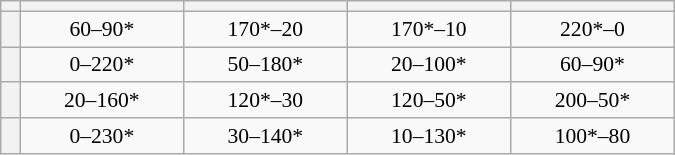<table class="wikitable" style="text-align:center;font-size: 90%;width:450px;">
<tr>
<th></th>
<th></th>
<th></th>
<th></th>
<th></th>
</tr>
<tr>
<th></th>
<td>60–90*</td>
<td>170*–20</td>
<td>170*–10</td>
<td>220*–0</td>
</tr>
<tr>
<th></th>
<td>0–220*</td>
<td>50–180*</td>
<td>20–100*</td>
<td>60–90*</td>
</tr>
<tr>
<th></th>
<td>20–160*</td>
<td>120*–30</td>
<td>120–50*</td>
<td>200–50*</td>
</tr>
<tr>
<th></th>
<td>0–230*</td>
<td>30–140*</td>
<td>10–130*</td>
<td>100*–80</td>
</tr>
</table>
